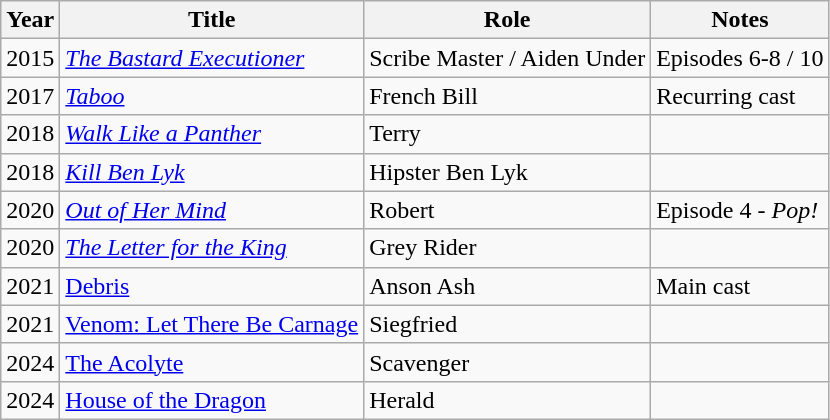<table class="wikitable sortable">
<tr>
<th>Year</th>
<th>Title</th>
<th>Role</th>
<th>Notes</th>
</tr>
<tr>
<td>2015</td>
<td><em><a href='#'>The Bastard Executioner</a></em></td>
<td>Scribe Master / Aiden Under</td>
<td>Episodes 6-8 / 10</td>
</tr>
<tr>
<td>2017</td>
<td><em><a href='#'>Taboo</a></em></td>
<td>French Bill</td>
<td>Recurring cast</td>
</tr>
<tr>
<td>2018</td>
<td><em><a href='#'>Walk Like a Panther</a></em></td>
<td>Terry</td>
<td></td>
</tr>
<tr>
<td>2018</td>
<td><em><a href='#'>Kill Ben Lyk</a></em></td>
<td>Hipster Ben Lyk</td>
<td></td>
</tr>
<tr>
<td>2020</td>
<td><em><a href='#'>Out of Her Mind</a></em></td>
<td>Robert</td>
<td>Episode 4 - <em>Pop!</em></td>
</tr>
<tr>
<td>2020</td>
<td><em><a href='#'>The Letter for the King</a></td>
<td>Grey Rider</td>
<td></td>
</tr>
<tr>
<td>2021</td>
<td></em><a href='#'>Debris</a><em></td>
<td>Anson Ash</td>
<td>Main cast</td>
</tr>
<tr>
<td>2021</td>
<td></em><a href='#'>Venom: Let There Be Carnage</a><em></td>
<td>Siegfried</td>
<td></td>
</tr>
<tr>
<td>2024</td>
<td></em><a href='#'>The Acolyte</a><em></td>
<td>Scavenger</td>
<td></td>
</tr>
<tr>
<td>2024</td>
<td></em><a href='#'>House of the Dragon</a><em></td>
<td>Herald</td>
<td></td>
</tr>
</table>
